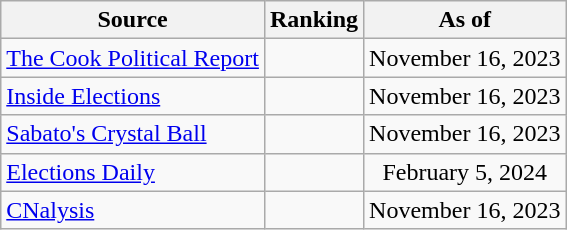<table class="wikitable" style="text-align:center">
<tr>
<th>Source</th>
<th>Ranking</th>
<th>As of</th>
</tr>
<tr>
<td align=left><a href='#'>The Cook Political Report</a></td>
<td></td>
<td>November 16, 2023</td>
</tr>
<tr>
<td align=left><a href='#'>Inside Elections</a></td>
<td></td>
<td>November 16, 2023</td>
</tr>
<tr>
<td align=left><a href='#'>Sabato's Crystal Ball</a></td>
<td></td>
<td>November 16, 2023</td>
</tr>
<tr>
<td align=left><a href='#'>Elections Daily</a></td>
<td></td>
<td>February 5, 2024</td>
</tr>
<tr>
<td align=left><a href='#'>CNalysis</a></td>
<td></td>
<td>November 16, 2023</td>
</tr>
</table>
